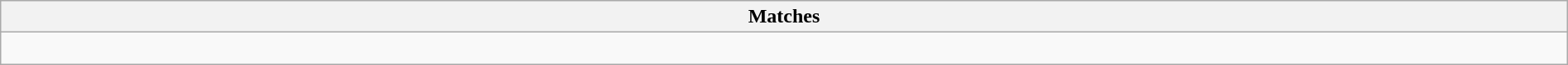<table class="wikitable collapsible collapsed" style="width:100%;">
<tr>
<th>Matches</th>
</tr>
<tr>
<td><br></td>
</tr>
</table>
